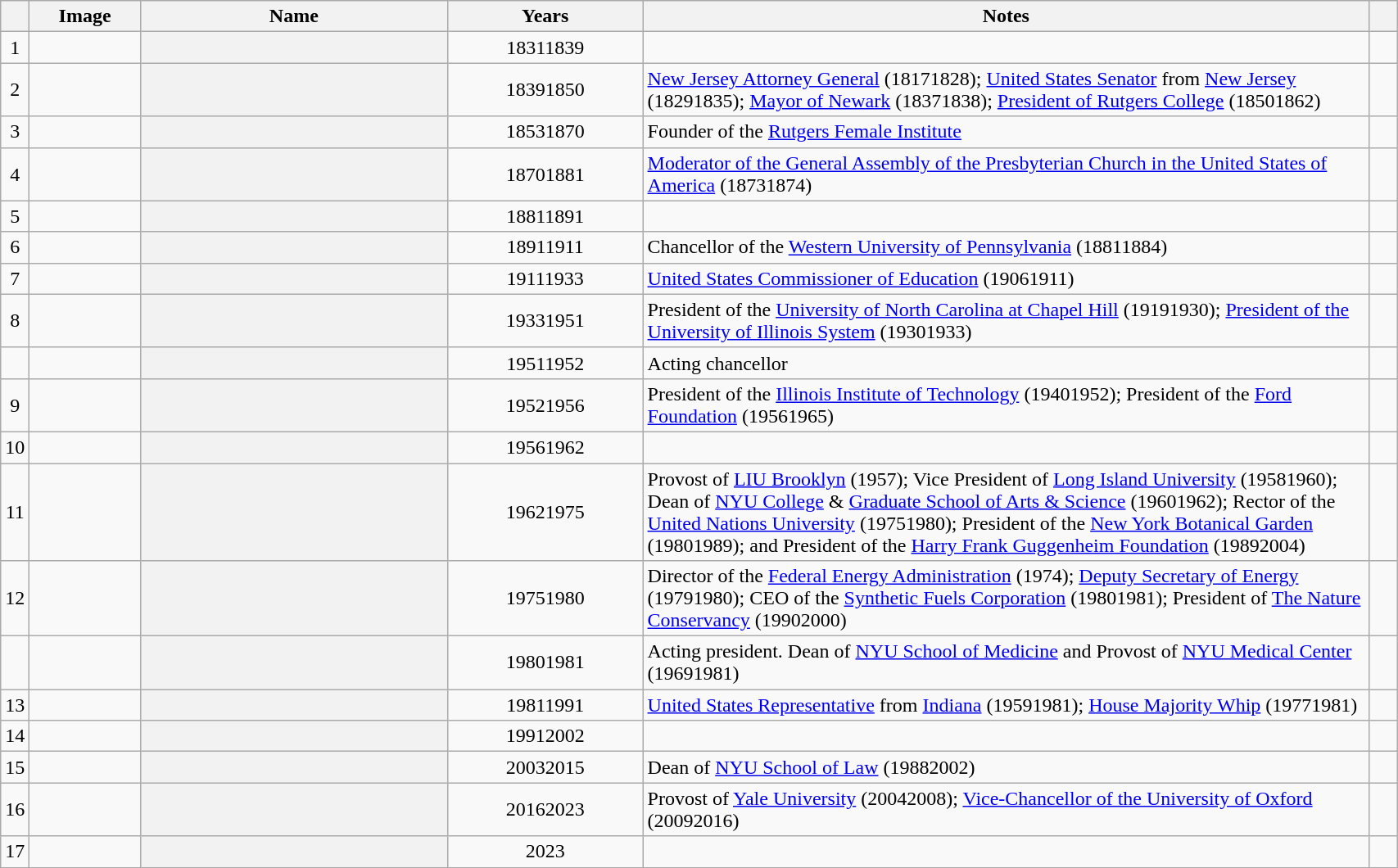<table class="wikitable sortable plainrowheaders" width="90%">
<tr>
<th scope="col" width="2%"; align="center"></th>
<th scope="col" width="8"; align="center">Image</th>
<th scope="col" width="22%"; align="center">Name</th>
<th scope="col" width="14%"; align="center">Years</th>
<th scope="col" width="52%"; align="center"; class="unsortable">Notes</th>
<th scope="col" width="2%"; align="center"; class="unsortable"></th>
</tr>
<tr>
<td align="center">1</td>
<td></td>
<th scope="row"></th>
<td align="center">18311839</td>
<td></td>
<td align="center"></td>
</tr>
<tr>
<td align="center">2</td>
<td></td>
<th scope="row"></th>
<td align="center">18391850</td>
<td><a href='#'>New Jersey Attorney General</a> (18171828); <a href='#'>United States Senator</a> from <a href='#'>New Jersey</a> (18291835); <a href='#'>Mayor of Newark</a> (18371838); <a href='#'>President of Rutgers College</a> (18501862)</td>
<td align="center"></td>
</tr>
<tr>
<td align="center">3</td>
<td></td>
<th scope="row"></th>
<td align="center">18531870</td>
<td>Founder of the <a href='#'>Rutgers Female Institute</a></td>
<td align="center"></td>
</tr>
<tr>
<td align="center">4</td>
<td></td>
<th scope="row"></th>
<td align="center">18701881</td>
<td><a href='#'>Moderator of the General Assembly of the Presbyterian Church in the United States of America</a> (18731874)</td>
<td align="center"></td>
</tr>
<tr>
<td align="center">5</td>
<td></td>
<th scope="row"></th>
<td align="center">18811891</td>
<td></td>
<td align="center"></td>
</tr>
<tr>
<td align="center">6</td>
<td></td>
<th scope="row"></th>
<td align="center">18911911</td>
<td>Chancellor of the <a href='#'>Western University of Pennsylvania</a> (18811884)</td>
<td align="center"></td>
</tr>
<tr>
<td align="center">7</td>
<td></td>
<th scope="row"></th>
<td align="center">19111933</td>
<td><a href='#'>United States Commissioner of Education</a> (19061911)</td>
<td align="center"></td>
</tr>
<tr>
<td align="center">8</td>
<td></td>
<th scope="row"></th>
<td align="center">19331951</td>
<td>President of the <a href='#'>University of North Carolina at Chapel Hill</a> (19191930); <a href='#'>President of the University of Illinois System</a> (19301933)</td>
<td align="center"></td>
</tr>
<tr>
<td align="center"></td>
<td></td>
<th scope="row"></th>
<td align="center">19511952</td>
<td>Acting chancellor</td>
<td align="center"></td>
</tr>
<tr>
<td align="center">9</td>
<td></td>
<th scope="row"></th>
<td align="center">19521956</td>
<td>President of the <a href='#'>Illinois Institute of Technology</a> (19401952); President of the <a href='#'>Ford Foundation</a> (19561965)</td>
<td align="center"></td>
</tr>
<tr>
<td align="center">10</td>
<td></td>
<th scope="row"></th>
<td align="center">19561962</td>
<td></td>
<td align="center"></td>
</tr>
<tr>
<td align="center">11</td>
<td></td>
<th scope="row"></th>
<td align="center">19621975</td>
<td>Provost of <a href='#'>LIU Brooklyn</a> (1957); Vice President of <a href='#'>Long Island University</a> (19581960); Dean of <a href='#'>NYU College</a> & <a href='#'>Graduate School of Arts & Science</a> (19601962); Rector of the <a href='#'>United Nations University</a> (19751980); President of the <a href='#'>New York Botanical Garden</a> (19801989); and President of the <a href='#'>Harry Frank Guggenheim Foundation</a> (19892004)</td>
<td align="center"></td>
</tr>
<tr>
<td align="center">12</td>
<td></td>
<th scope="row"></th>
<td align="center">19751980</td>
<td>Director of the <a href='#'>Federal Energy Administration</a> (1974); <a href='#'>Deputy Secretary of Energy</a> (19791980); CEO of the <a href='#'>Synthetic Fuels Corporation</a> (19801981); President of <a href='#'>The Nature Conservancy</a> (19902000)</td>
<td align="center"></td>
</tr>
<tr>
<td align="center"></td>
<td></td>
<th scope="row"></th>
<td align="center">19801981</td>
<td>Acting president. Dean of <a href='#'>NYU School of Medicine</a> and Provost of <a href='#'>NYU Medical Center</a> (19691981)</td>
<td align="center"></td>
</tr>
<tr>
<td align="center">13</td>
<td></td>
<th scope="row"></th>
<td align="center">19811991</td>
<td><a href='#'>United States Representative</a> from <a href='#'>Indiana</a> (19591981); <a href='#'>House Majority Whip</a> (19771981)</td>
<td align="center"></td>
</tr>
<tr>
<td align="center">14</td>
<td></td>
<th scope="row"></th>
<td align="center">19912002</td>
<td></td>
<td align="center"></td>
</tr>
<tr>
<td align="center">15</td>
<td></td>
<th scope="row"></th>
<td align="center">20032015</td>
<td>Dean of <a href='#'>NYU School of Law</a> (19882002)</td>
<td align="center"></td>
</tr>
<tr>
<td align="center">16</td>
<td></td>
<th scope="row"></th>
<td align="center">20162023</td>
<td>Provost of <a href='#'>Yale University</a> (20042008); <a href='#'>Vice-Chancellor of the University of Oxford</a> (20092016)</td>
<td align="center"></td>
</tr>
<tr>
<td align="center">17</td>
<td></td>
<th scope="row"></th>
<td align="center">2023</td>
<td></td>
<td align="center"></td>
</tr>
</table>
